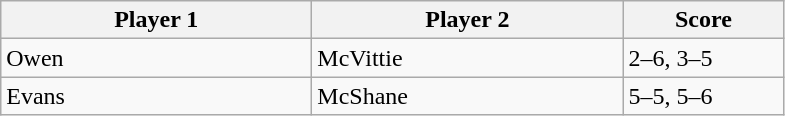<table class="wikitable" style="font-size: 100%">
<tr>
<th width=200>Player 1</th>
<th width=200>Player 2</th>
<th width=100>Score</th>
</tr>
<tr>
<td>Owen</td>
<td>McVittie</td>
<td>2–6, 3–5</td>
</tr>
<tr>
<td>Evans</td>
<td>McShane</td>
<td>5–5, 5–6</td>
</tr>
</table>
